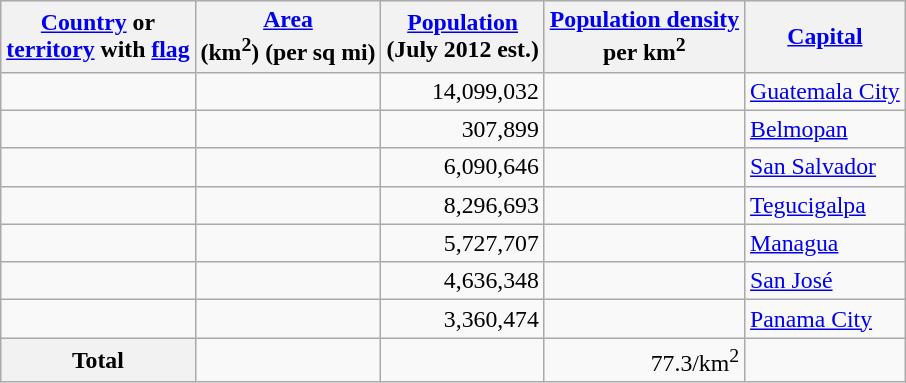<table class="wikitable sortable" style="font-size:99%;">
<tr style="background:#ececec;">
<th><a href='#'>Country</a> or <br><a href='#'>territory</a> with <a href='#'>flag</a></th>
<th><a href='#'>Area</a><br>(km<sup>2</sup>) (per sq mi)</th>
<th><a href='#'>Population</a><br>(July 2012 est.)</th>
<th><a href='#'>Population density</a><br>per km<sup>2</sup></th>
<th><a href='#'>Capital</a></th>
</tr>
<tr>
<td style="text-align:left;"></td>
<td style="text-align:right;"></td>
<td style="text-align:right;">14,099,032</td>
<td style="text-align:right;"></td>
<td style="text-align:left;"><a href='#'>Guatemala City</a></td>
</tr>
<tr>
<td style="text-align:left;"></td>
<td style="text-align:right;"></td>
<td style="text-align:right;">307,899</td>
<td style="text-align:right;"></td>
<td style="text-align:left;"><a href='#'>Belmopan</a></td>
</tr>
<tr>
<td style="text-align:left;"></td>
<td style="text-align:right;"></td>
<td style="text-align:right;">6,090,646</td>
<td style="text-align:right;"></td>
<td style="text-align:left;"><a href='#'>San Salvador</a></td>
</tr>
<tr>
<td style="text-align:left;"></td>
<td style="text-align:right;"></td>
<td style="text-align:right;">8,296,693</td>
<td style="text-align:right;"></td>
<td style="text-align:left;"><a href='#'>Tegucigalpa</a></td>
</tr>
<tr>
<td style="text-align:left;"></td>
<td style="text-align:right;"></td>
<td style="text-align:right;">5,727,707</td>
<td style="text-align:right;"></td>
<td style="text-align:left;"><a href='#'>Managua</a></td>
</tr>
<tr>
<td style="text-align:left;"></td>
<td style="text-align:right;"></td>
<td style="text-align:right;">4,636,348</td>
<td style="text-align:right;"></td>
<td style="text-align:left;"><a href='#'>San José</a></td>
</tr>
<tr>
<td style="text-align:left;"></td>
<td style="text-align:right;"></td>
<td style="text-align:right;">3,360,474</td>
<td style="text-align:right;"></td>
<td style="text-align:left;"><a href='#'>Panama City</a></td>
</tr>
<tr class="sortbottom">
<th>Total</th>
<td style="text-align:right;"></td>
<td style="text-align:right;"></td>
<td style="text-align:right;">77.3/km<sup>2</sup></td>
<td></td>
</tr>
</table>
